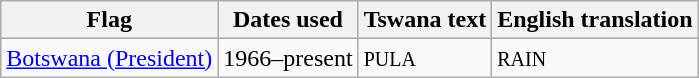<table class="wikitable sortable noresize">
<tr>
<th>Flag</th>
<th>Dates used</th>
<th>Tswana text</th>
<th>English translation</th>
</tr>
<tr>
<td> <a href='#'>Botswana (President)</a></td>
<td>1966–present</td>
<td><small>PULA</small></td>
<td><small>RAIN</small></td>
</tr>
</table>
